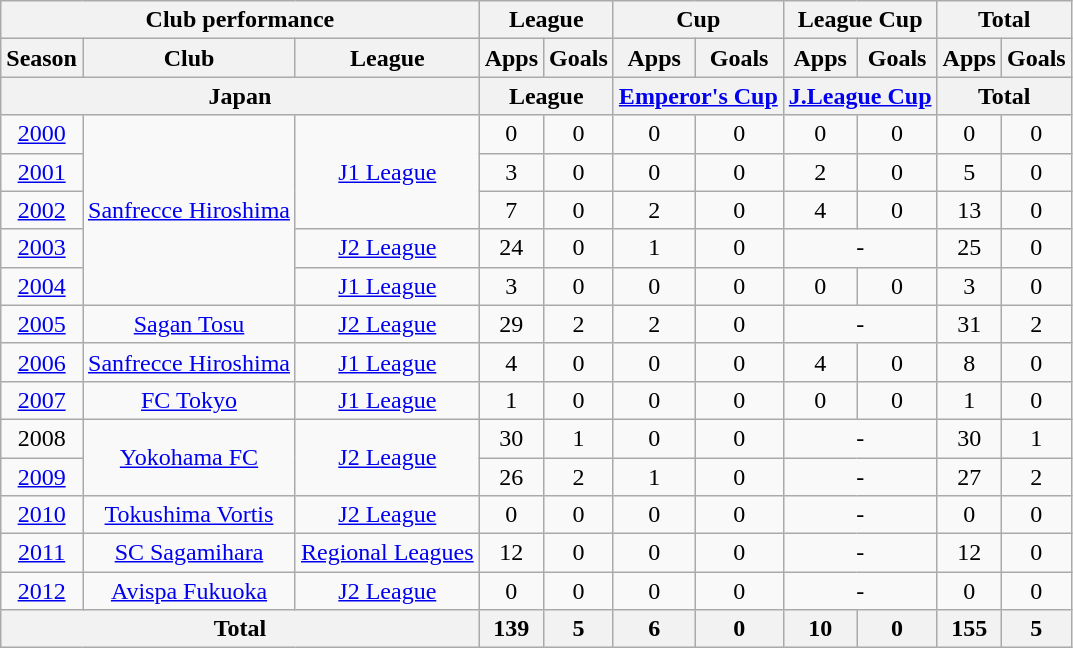<table class="wikitable" style="text-align:center;">
<tr>
<th colspan=3>Club performance</th>
<th colspan=2>League</th>
<th colspan=2>Cup</th>
<th colspan=2>League Cup</th>
<th colspan=2>Total</th>
</tr>
<tr>
<th>Season</th>
<th>Club</th>
<th>League</th>
<th>Apps</th>
<th>Goals</th>
<th>Apps</th>
<th>Goals</th>
<th>Apps</th>
<th>Goals</th>
<th>Apps</th>
<th>Goals</th>
</tr>
<tr>
<th colspan=3>Japan</th>
<th colspan=2>League</th>
<th colspan=2><a href='#'>Emperor's Cup</a></th>
<th colspan=2><a href='#'>J.League Cup</a></th>
<th colspan=2>Total</th>
</tr>
<tr>
<td><a href='#'>2000</a></td>
<td rowspan="5"><a href='#'>Sanfrecce Hiroshima</a></td>
<td rowspan="3"><a href='#'>J1 League</a></td>
<td>0</td>
<td>0</td>
<td>0</td>
<td>0</td>
<td>0</td>
<td>0</td>
<td>0</td>
<td>0</td>
</tr>
<tr>
<td><a href='#'>2001</a></td>
<td>3</td>
<td>0</td>
<td>0</td>
<td>0</td>
<td>2</td>
<td>0</td>
<td>5</td>
<td>0</td>
</tr>
<tr>
<td><a href='#'>2002</a></td>
<td>7</td>
<td>0</td>
<td>2</td>
<td>0</td>
<td>4</td>
<td>0</td>
<td>13</td>
<td>0</td>
</tr>
<tr>
<td><a href='#'>2003</a></td>
<td><a href='#'>J2 League</a></td>
<td>24</td>
<td>0</td>
<td>1</td>
<td>0</td>
<td colspan="2">-</td>
<td>25</td>
<td>0</td>
</tr>
<tr>
<td><a href='#'>2004</a></td>
<td><a href='#'>J1 League</a></td>
<td>3</td>
<td>0</td>
<td>0</td>
<td>0</td>
<td>0</td>
<td>0</td>
<td>3</td>
<td>0</td>
</tr>
<tr>
<td><a href='#'>2005</a></td>
<td><a href='#'>Sagan Tosu</a></td>
<td><a href='#'>J2 League</a></td>
<td>29</td>
<td>2</td>
<td>2</td>
<td>0</td>
<td colspan="2">-</td>
<td>31</td>
<td>2</td>
</tr>
<tr>
<td><a href='#'>2006</a></td>
<td><a href='#'>Sanfrecce Hiroshima</a></td>
<td><a href='#'>J1 League</a></td>
<td>4</td>
<td>0</td>
<td>0</td>
<td>0</td>
<td>4</td>
<td>0</td>
<td>8</td>
<td>0</td>
</tr>
<tr>
<td><a href='#'>2007</a></td>
<td><a href='#'>FC Tokyo</a></td>
<td><a href='#'>J1 League</a></td>
<td>1</td>
<td>0</td>
<td>0</td>
<td>0</td>
<td>0</td>
<td>0</td>
<td>1</td>
<td>0</td>
</tr>
<tr>
<td>2008</td>
<td rowspan="2"><a href='#'>Yokohama FC</a></td>
<td rowspan="2"><a href='#'>J2 League</a></td>
<td>30</td>
<td>1</td>
<td>0</td>
<td>0</td>
<td colspan="2">-</td>
<td>30</td>
<td>1</td>
</tr>
<tr>
<td><a href='#'>2009</a></td>
<td>26</td>
<td>2</td>
<td>1</td>
<td>0</td>
<td colspan="2">-</td>
<td>27</td>
<td>2</td>
</tr>
<tr>
<td><a href='#'>2010</a></td>
<td><a href='#'>Tokushima Vortis</a></td>
<td><a href='#'>J2 League</a></td>
<td>0</td>
<td>0</td>
<td>0</td>
<td>0</td>
<td colspan="2">-</td>
<td>0</td>
<td>0</td>
</tr>
<tr>
<td><a href='#'>2011</a></td>
<td><a href='#'>SC Sagamihara</a></td>
<td><a href='#'>Regional Leagues</a></td>
<td>12</td>
<td>0</td>
<td>0</td>
<td>0</td>
<td colspan="2">-</td>
<td>12</td>
<td>0</td>
</tr>
<tr>
<td><a href='#'>2012</a></td>
<td><a href='#'>Avispa Fukuoka</a></td>
<td><a href='#'>J2 League</a></td>
<td>0</td>
<td>0</td>
<td>0</td>
<td>0</td>
<td colspan="2">-</td>
<td>0</td>
<td>0</td>
</tr>
<tr>
<th colspan=3>Total</th>
<th>139</th>
<th>5</th>
<th>6</th>
<th>0</th>
<th>10</th>
<th>0</th>
<th>155</th>
<th>5</th>
</tr>
</table>
